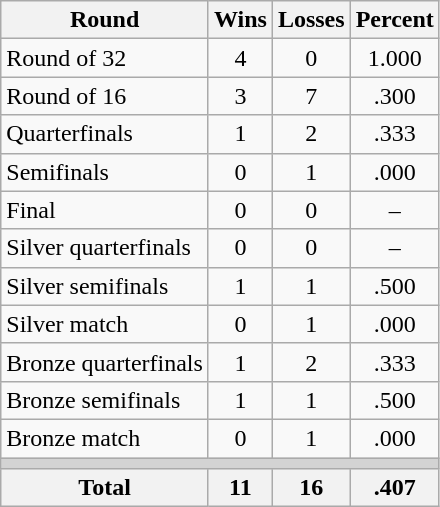<table class=wikitable>
<tr>
<th>Round</th>
<th>Wins</th>
<th>Losses</th>
<th>Percent</th>
</tr>
<tr align=center>
<td align=left>Round of 32</td>
<td>4</td>
<td>0</td>
<td>1.000</td>
</tr>
<tr align=center>
<td align=left>Round of 16</td>
<td>3</td>
<td>7</td>
<td>.300</td>
</tr>
<tr align=center>
<td align=left>Quarterfinals</td>
<td>1</td>
<td>2</td>
<td>.333</td>
</tr>
<tr align=center>
<td align=left>Semifinals</td>
<td>0</td>
<td>1</td>
<td>.000</td>
</tr>
<tr align=center>
<td align=left>Final</td>
<td>0</td>
<td>0</td>
<td>–</td>
</tr>
<tr align=center>
<td align=left>Silver quarterfinals</td>
<td>0</td>
<td>0</td>
<td>–</td>
</tr>
<tr align=center>
<td align=left>Silver semifinals</td>
<td>1</td>
<td>1</td>
<td>.500</td>
</tr>
<tr align=center>
<td align=left>Silver match</td>
<td>0</td>
<td>1</td>
<td>.000</td>
</tr>
<tr align=center>
<td align=left>Bronze quarterfinals</td>
<td>1</td>
<td>2</td>
<td>.333</td>
</tr>
<tr align=center>
<td align=left>Bronze semifinals</td>
<td>1</td>
<td>1</td>
<td>.500</td>
</tr>
<tr align=center>
<td align=left>Bronze match</td>
<td>0</td>
<td>1</td>
<td>.000</td>
</tr>
<tr>
<td colspan=4 bgcolor=lightgray></td>
</tr>
<tr>
<th>Total</th>
<th>11</th>
<th>16</th>
<th>.407</th>
</tr>
</table>
